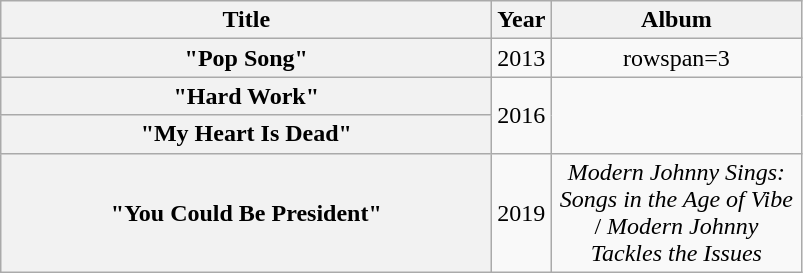<table class="wikitable plainrowheaders" style="text-align:center;">
<tr>
<th rowspan="1" style="width:20em;">Title</th>
<th rowspan="1" style="width:1em;">Year</th>
<th rowspan="1" style="width:10em;">Album</th>
</tr>
<tr>
<th scope="row">"Pop Song"</th>
<td>2013</td>
<td>rowspan=3 </td>
</tr>
<tr>
<th scope="row">"Hard Work"</th>
<td rowspan=2>2016</td>
</tr>
<tr>
<th scope="row">"My Heart Is Dead"</th>
</tr>
<tr>
<th scope="row">"You Could Be President"</th>
<td>2019</td>
<td><em>Modern Johnny Sings: Songs in the Age of Vibe</em> / <em>Modern Johnny Tackles the Issues</em></td>
</tr>
</table>
